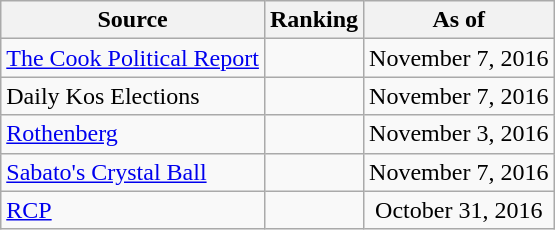<table class="wikitable" style="text-align:center">
<tr>
<th>Source</th>
<th>Ranking</th>
<th>As of</th>
</tr>
<tr>
<td align=left><a href='#'>The Cook Political Report</a></td>
<td></td>
<td>November 7, 2016</td>
</tr>
<tr>
<td align=left>Daily Kos Elections</td>
<td></td>
<td>November 7, 2016</td>
</tr>
<tr>
<td align=left><a href='#'>Rothenberg</a></td>
<td></td>
<td>November 3, 2016</td>
</tr>
<tr>
<td align=left><a href='#'>Sabato's Crystal Ball</a></td>
<td></td>
<td>November 7, 2016</td>
</tr>
<tr>
<td align="left"><a href='#'>RCP</a></td>
<td></td>
<td>October 31, 2016</td>
</tr>
</table>
